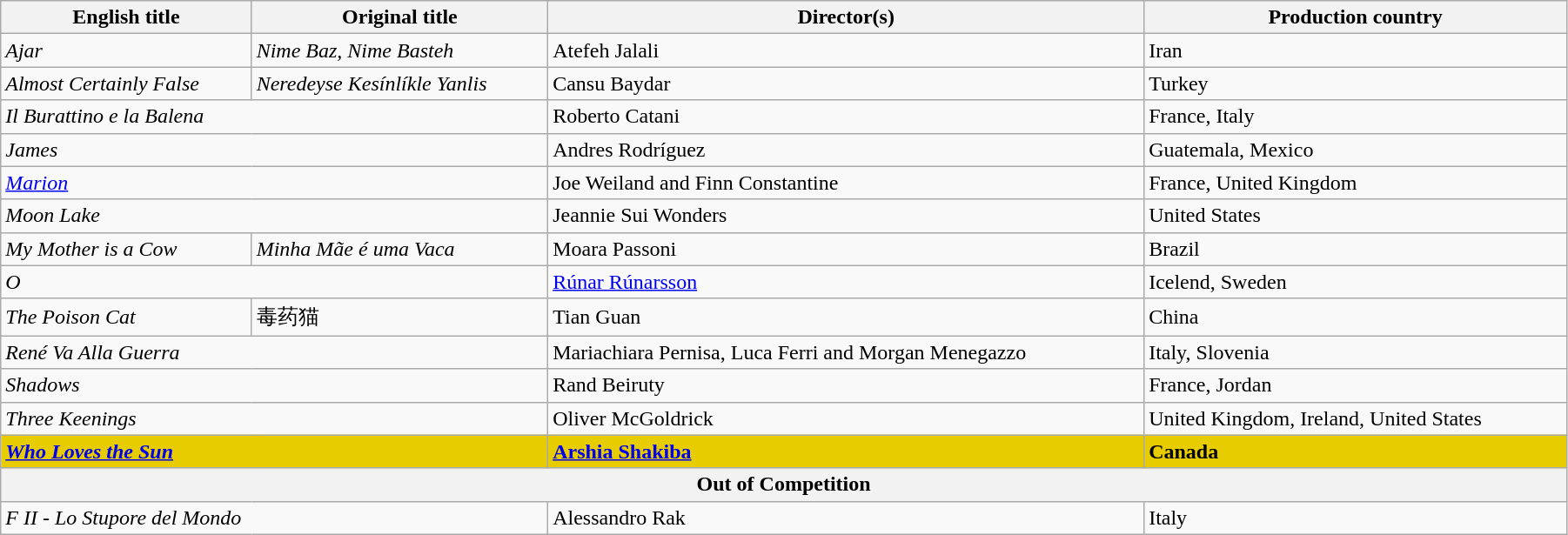<table class="wikitable" style="width:95%; margin-bottom:2px">
<tr>
<th>English title</th>
<th>Original title</th>
<th>Director(s)</th>
<th>Production country</th>
</tr>
<tr>
<td><em>Ajar</em></td>
<td><em>Nime Baz, Nime Basteh</em></td>
<td>Atefeh Jalali</td>
<td>Iran</td>
</tr>
<tr>
<td><em>Almost Certainly False</em></td>
<td><em>Neredeyse Kesínlíkle Yanlis</em></td>
<td>Cansu Baydar</td>
<td>Turkey</td>
</tr>
<tr>
<td colspan="2"><em>Il Burattino e la Balena</em></td>
<td>Roberto Catani</td>
<td>France, Italy</td>
</tr>
<tr>
<td colspan="2"><em>James</em></td>
<td>Andres Rodríguez</td>
<td>Guatemala, Mexico</td>
</tr>
<tr>
<td colspan="2"><em><a href='#'>Marion</a></em></td>
<td>Joe Weiland and Finn Constantine</td>
<td>France, United Kingdom</td>
</tr>
<tr>
<td colspan="2"><em>Moon Lake</em></td>
<td>Jeannie Sui Wonders</td>
<td>United States</td>
</tr>
<tr>
<td><em>My Mother is a Cow</em></td>
<td><em>Minha Mãe é uma Vaca</em></td>
<td>Moara Passoni</td>
<td>Brazil</td>
</tr>
<tr>
<td colspan="2"><em>O</em></td>
<td><a href='#'>Rúnar Rúnarsson</a></td>
<td>Icelend, Sweden</td>
</tr>
<tr>
<td><em>The Poison Cat</em></td>
<td>毒药猫</td>
<td>Tian Guan</td>
<td>China</td>
</tr>
<tr>
<td colspan="2"><em>René Va Alla Guerra</em></td>
<td>Mariachiara Pernisa, Luca Ferri and Morgan Menegazzo</td>
<td>Italy, Slovenia</td>
</tr>
<tr>
<td colspan="2"><em>Shadows</em></td>
<td>Rand Beiruty</td>
<td>France, Jordan</td>
</tr>
<tr>
<td colspan="2"><em>Three Keenings</em></td>
<td>Oliver McGoldrick</td>
<td>United Kingdom, Ireland, United States</td>
</tr>
<tr style="background:#E7CD00;">
<td colspan="2"><strong><em><a href='#'>Who Loves the Sun</a></em></strong></td>
<td><strong><a href='#'>Arshia Shakiba</a></strong></td>
<td><strong>Canada</strong></td>
</tr>
<tr>
<th colspan="4">Out of Competition</th>
</tr>
<tr>
<td colspan="2"><em>F II - Lo Stupore del Mondo</em></td>
<td>Alessandro Rak</td>
<td>Italy</td>
</tr>
</table>
